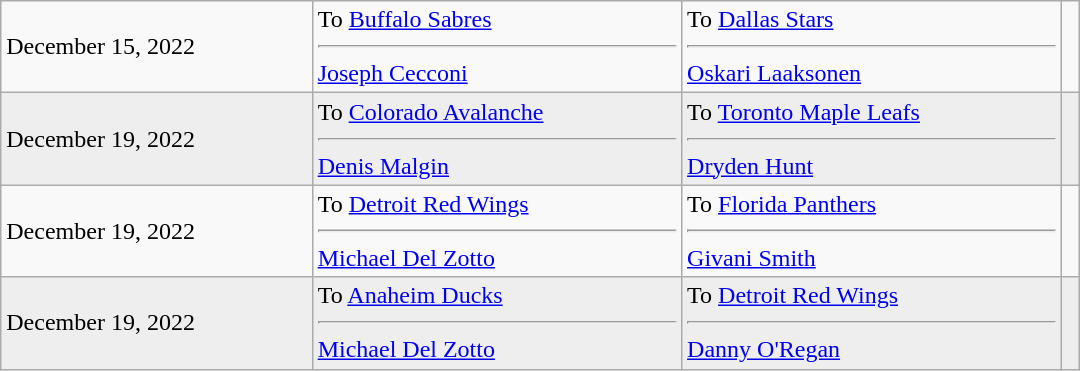<table cellspacing=0 class="wikitable" style="border:1px solid #999999; width:720px;">
<tr>
<td>December 15, 2022</td>
<td valign="top">To <a href='#'>Buffalo Sabres</a><hr><a href='#'>Joseph Cecconi</a></td>
<td valign="top">To <a href='#'>Dallas Stars</a><hr><a href='#'>Oskari Laaksonen</a></td>
<td></td>
</tr>
<tr bgcolor="eeeeee">
<td>December 19, 2022</td>
<td valign="top">To <a href='#'>Colorado Avalanche</a><hr><a href='#'>Denis Malgin</a></td>
<td valign="top">To <a href='#'>Toronto Maple Leafs</a><hr><a href='#'>Dryden Hunt</a></td>
<td></td>
</tr>
<tr>
<td>December 19, 2022</td>
<td valign="top">To <a href='#'>Detroit Red Wings</a><hr><a href='#'>Michael Del Zotto</a></td>
<td valign="top">To <a href='#'>Florida Panthers</a><hr><a href='#'>Givani Smith</a></td>
<td></td>
</tr>
<tr bgcolor="eeeeee">
<td>December 19, 2022</td>
<td valign="top">To <a href='#'>Anaheim Ducks</a><hr><a href='#'>Michael Del Zotto</a></td>
<td valign="top">To <a href='#'>Detroit Red Wings</a><hr><a href='#'>Danny O'Regan</a></td>
<td></td>
</tr>
</table>
